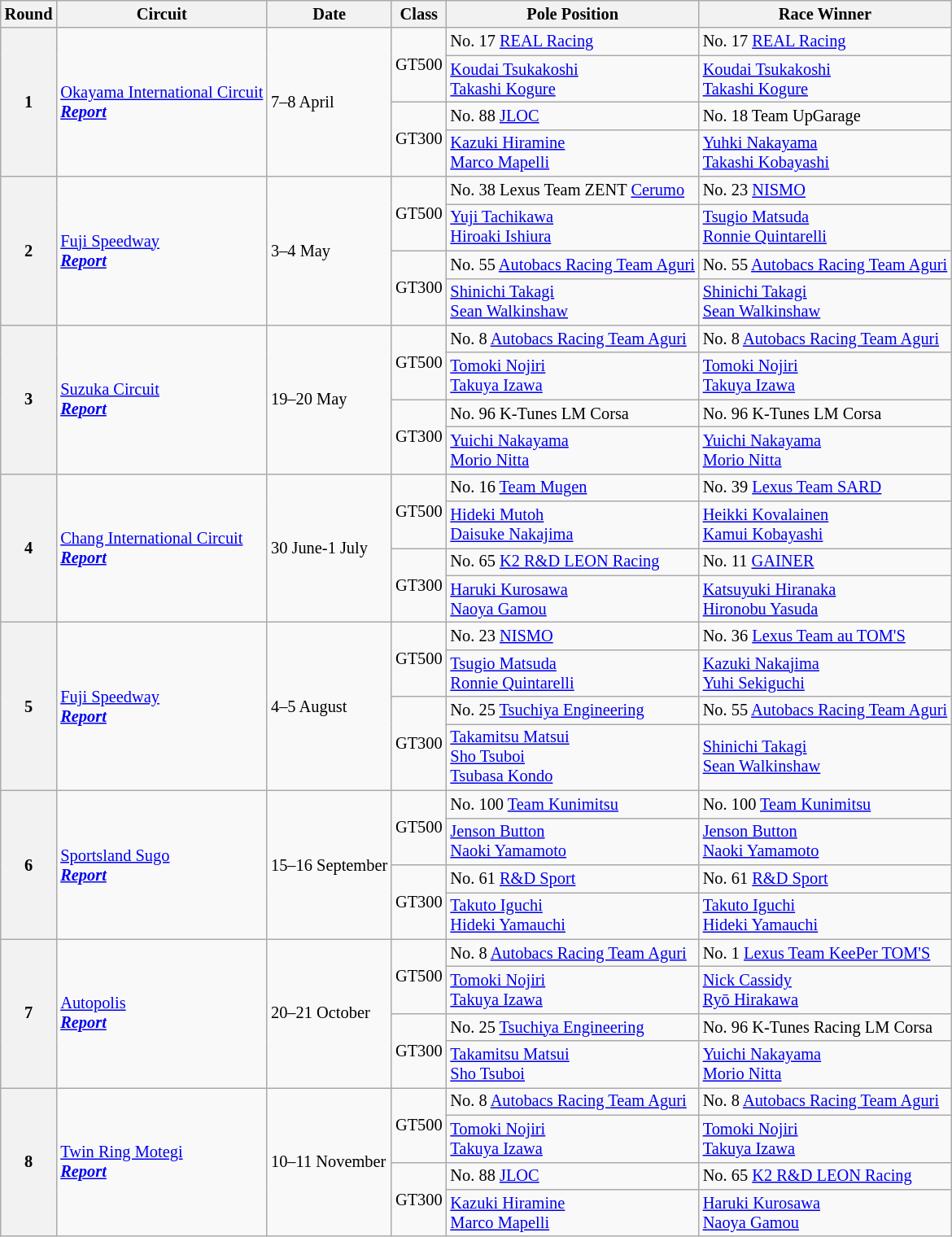<table class="wikitable" style="font-size: 85%;">
<tr>
<th>Round</th>
<th>Circuit</th>
<th>Date</th>
<th>Class</th>
<th>Pole Position</th>
<th>Race Winner</th>
</tr>
<tr>
<th rowspan=4>1</th>
<td rowspan=4> <a href='#'>Okayama International Circuit</a><br><strong><em><a href='#'>Report</a></em></strong></td>
<td rowspan=4>7–8 April</td>
<td align=center rowspan=2>GT500</td>
<td>No. 17 <a href='#'>REAL Racing</a></td>
<td>No. 17 <a href='#'>REAL Racing</a></td>
</tr>
<tr>
<td> <a href='#'>Koudai Tsukakoshi</a><br> <a href='#'>Takashi Kogure</a></td>
<td> <a href='#'>Koudai Tsukakoshi</a><br> <a href='#'>Takashi Kogure</a></td>
</tr>
<tr>
<td align=center rowspan=2>GT300</td>
<td>No. 88 <a href='#'>JLOC</a></td>
<td>No. 18 Team UpGarage</td>
</tr>
<tr>
<td> <a href='#'>Kazuki Hiramine</a><br> <a href='#'>Marco Mapelli</a></td>
<td> <a href='#'>Yuhki Nakayama</a> <br> <a href='#'>Takashi Kobayashi</a></td>
</tr>
<tr>
<th rowspan=4>2</th>
<td rowspan=4> <a href='#'>Fuji Speedway</a><br><strong><em><a href='#'>Report</a></em></strong></td>
<td rowspan=4>3–4 May</td>
<td align=center rowspan=2>GT500</td>
<td>No. 38 Lexus Team ZENT <a href='#'>Cerumo</a></td>
<td>No. 23 <a href='#'>NISMO</a></td>
</tr>
<tr>
<td> <a href='#'>Yuji Tachikawa</a><br> <a href='#'>Hiroaki Ishiura</a></td>
<td> <a href='#'>Tsugio Matsuda</a><br> <a href='#'>Ronnie Quintarelli</a></td>
</tr>
<tr>
<td align=center rowspan=2>GT300</td>
<td>No. 55 <a href='#'>Autobacs Racing Team Aguri</a></td>
<td>No. 55 <a href='#'>Autobacs Racing Team Aguri</a></td>
</tr>
<tr>
<td> <a href='#'>Shinichi Takagi</a><br> <a href='#'>Sean Walkinshaw</a></td>
<td> <a href='#'>Shinichi Takagi</a><br> <a href='#'>Sean Walkinshaw</a></td>
</tr>
<tr>
<th rowspan=4>3</th>
<td rowspan=4> <a href='#'>Suzuka Circuit</a><br><strong><em><a href='#'>Report</a></em></strong></td>
<td rowspan=4>19–20 May</td>
<td align=center rowspan=2>GT500</td>
<td>No. 8 <a href='#'>Autobacs Racing Team Aguri</a></td>
<td>No. 8 <a href='#'>Autobacs Racing Team Aguri</a></td>
</tr>
<tr>
<td> <a href='#'>Tomoki Nojiri</a> <br> <a href='#'>Takuya Izawa</a></td>
<td> <a href='#'>Tomoki Nojiri</a> <br> <a href='#'>Takuya Izawa</a></td>
</tr>
<tr>
<td align=center rowspan=2>GT300</td>
<td>No. 96 K-Tunes LM Corsa</td>
<td>No. 96 K-Tunes LM Corsa</td>
</tr>
<tr>
<td> <a href='#'>Yuichi Nakayama</a><br> <a href='#'>Morio Nitta</a></td>
<td> <a href='#'>Yuichi Nakayama</a><br> <a href='#'>Morio Nitta</a></td>
</tr>
<tr>
<th rowspan=4>4</th>
<td rowspan=4> <a href='#'>Chang International Circuit</a><br><strong><em><a href='#'>Report</a></em></strong></td>
<td rowspan=4>30 June-1 July</td>
<td align=center rowspan=2>GT500</td>
<td>No. 16 <a href='#'>Team Mugen</a></td>
<td>No. 39 <a href='#'>Lexus Team SARD</a></td>
</tr>
<tr>
<td> <a href='#'>Hideki Mutoh</a><br> <a href='#'>Daisuke Nakajima</a></td>
<td> <a href='#'>Heikki Kovalainen</a><br> <a href='#'>Kamui Kobayashi</a></td>
</tr>
<tr>
<td align=center rowspan=2>GT300</td>
<td>No. 65 <a href='#'>K2 R&D LEON Racing</a></td>
<td>No. 11 <a href='#'>GAINER</a></td>
</tr>
<tr>
<td> <a href='#'>Haruki Kurosawa</a><br> <a href='#'>Naoya Gamou</a></td>
<td> <a href='#'>Katsuyuki Hiranaka</a><br> <a href='#'>Hironobu Yasuda</a></td>
</tr>
<tr>
<th rowspan=4>5</th>
<td rowspan=4> <a href='#'>Fuji Speedway</a><br><strong><em><a href='#'>Report</a></em></strong></td>
<td rowspan=4>4–5 August</td>
<td align=center rowspan=2>GT500</td>
<td>No. 23 <a href='#'>NISMO</a></td>
<td>No. 36 <a href='#'>Lexus Team au TOM'S</a></td>
</tr>
<tr>
<td> <a href='#'>Tsugio Matsuda</a><br> <a href='#'>Ronnie Quintarelli</a></td>
<td> <a href='#'>Kazuki Nakajima</a><br> <a href='#'>Yuhi Sekiguchi</a></td>
</tr>
<tr>
<td align=center rowspan=2>GT300</td>
<td>No. 25 <a href='#'>Tsuchiya Engineering</a></td>
<td>No. 55 <a href='#'>Autobacs Racing Team Aguri</a></td>
</tr>
<tr>
<td> <a href='#'>Takamitsu Matsui</a><br> <a href='#'>Sho Tsuboi</a><br> <a href='#'>Tsubasa Kondo</a></td>
<td> <a href='#'>Shinichi Takagi</a><br> <a href='#'>Sean Walkinshaw</a></td>
</tr>
<tr>
<th rowspan=4>6</th>
<td rowspan=4> <a href='#'>Sportsland Sugo</a><br><strong><em><a href='#'>Report</a></em></strong></td>
<td rowspan=4>15–16 September</td>
<td align=center rowspan=2>GT500</td>
<td>No. 100 <a href='#'>Team Kunimitsu</a></td>
<td>No. 100 <a href='#'>Team Kunimitsu</a></td>
</tr>
<tr>
<td> <a href='#'>Jenson Button</a><br> <a href='#'>Naoki Yamamoto</a></td>
<td> <a href='#'>Jenson Button</a><br> <a href='#'>Naoki Yamamoto</a></td>
</tr>
<tr>
<td align=center rowspan=2>GT300</td>
<td>No. 61 <a href='#'>R&D Sport</a></td>
<td>No. 61 <a href='#'>R&D Sport</a></td>
</tr>
<tr>
<td> <a href='#'>Takuto Iguchi</a><br> <a href='#'>Hideki Yamauchi</a></td>
<td> <a href='#'>Takuto Iguchi</a><br> <a href='#'>Hideki Yamauchi</a></td>
</tr>
<tr>
<th rowspan=4>7</th>
<td rowspan=4> <a href='#'>Autopolis</a><br><strong><em><a href='#'>Report</a></em></strong></td>
<td rowspan=4>20–21 October</td>
<td align=center rowspan=2>GT500</td>
<td>No. 8 <a href='#'>Autobacs Racing Team Aguri</a></td>
<td>No. 1 <a href='#'>Lexus Team KeePer TOM'S</a></td>
</tr>
<tr>
<td> <a href='#'>Tomoki Nojiri</a><br> <a href='#'>Takuya Izawa</a></td>
<td> <a href='#'>Nick Cassidy</a><br> <a href='#'>Ryō Hirakawa</a></td>
</tr>
<tr>
<td align=center rowspan=2>GT300</td>
<td>No. 25 <a href='#'>Tsuchiya Engineering</a></td>
<td>No. 96 K-Tunes Racing LM Corsa</td>
</tr>
<tr>
<td> <a href='#'>Takamitsu Matsui</a><br> <a href='#'>Sho Tsuboi</a></td>
<td> <a href='#'>Yuichi Nakayama</a><br> <a href='#'>Morio Nitta</a></td>
</tr>
<tr>
<th rowspan=4>8</th>
<td rowspan=4> <a href='#'>Twin Ring Motegi</a><br><strong><em><a href='#'>Report</a></em></strong></td>
<td rowspan=4>10–11 November</td>
<td align=center rowspan=2>GT500</td>
<td>No. 8 <a href='#'>Autobacs Racing Team Aguri</a></td>
<td>No. 8 <a href='#'>Autobacs Racing Team Aguri</a></td>
</tr>
<tr>
<td> <a href='#'>Tomoki Nojiri</a><br> <a href='#'>Takuya Izawa</a></td>
<td> <a href='#'>Tomoki Nojiri</a><br> <a href='#'>Takuya Izawa</a></td>
</tr>
<tr>
<td align=center rowspan=2>GT300</td>
<td>No. 88 <a href='#'>JLOC</a></td>
<td>No. 65 <a href='#'>K2 R&D LEON Racing</a></td>
</tr>
<tr>
<td> <a href='#'>Kazuki Hiramine</a><br> <a href='#'>Marco Mapelli</a></td>
<td> <a href='#'>Haruki Kurosawa</a><br> <a href='#'>Naoya Gamou</a></td>
</tr>
</table>
